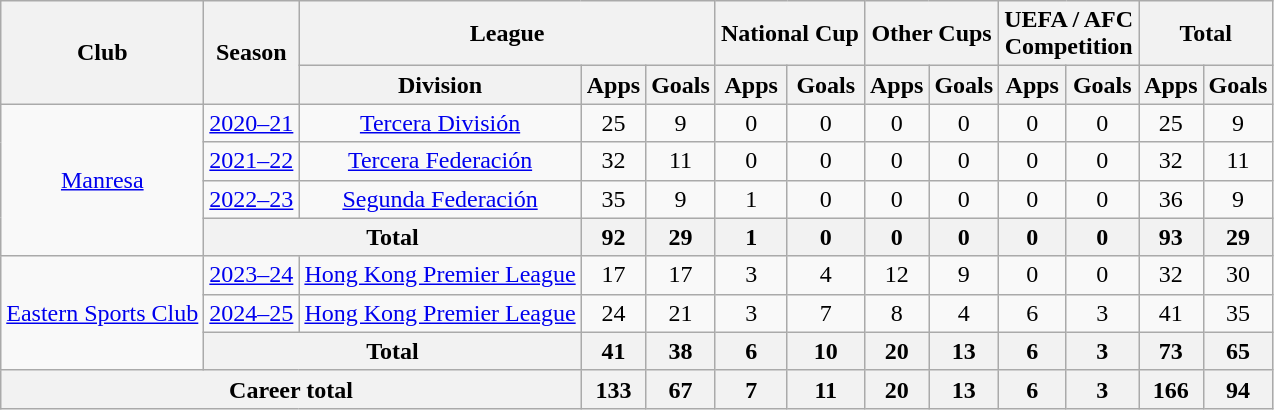<table class="wikitable" style="text-align:center">
<tr>
<th rowspan="2">Club</th>
<th rowspan="2">Season</th>
<th colspan="3">League</th>
<th colspan="2">National Cup</th>
<th colspan="2">Other Cups</th>
<th colspan="2">UEFA / AFC <br> Competition</th>
<th colspan="2">Total</th>
</tr>
<tr>
<th>Division</th>
<th>Apps</th>
<th>Goals</th>
<th>Apps</th>
<th>Goals</th>
<th>Apps</th>
<th>Goals</th>
<th>Apps</th>
<th>Goals</th>
<th>Apps</th>
<th>Goals</th>
</tr>
<tr>
<td rowspan="4"><a href='#'>Manresa</a></td>
<td><a href='#'>2020–21</a></td>
<td><a href='#'>Tercera División</a></td>
<td>25</td>
<td>9</td>
<td>0</td>
<td>0</td>
<td>0</td>
<td>0</td>
<td>0</td>
<td>0</td>
<td>25</td>
<td>9</td>
</tr>
<tr>
<td><a href='#'>2021–22</a></td>
<td><a href='#'>Tercera Federación</a></td>
<td>32</td>
<td>11</td>
<td>0</td>
<td>0</td>
<td>0</td>
<td>0</td>
<td>0</td>
<td>0</td>
<td>32</td>
<td>11</td>
</tr>
<tr>
<td><a href='#'>2022–23</a></td>
<td><a href='#'>Segunda Federación</a></td>
<td>35</td>
<td>9</td>
<td>1</td>
<td>0</td>
<td>0</td>
<td>0</td>
<td>0</td>
<td>0</td>
<td>36</td>
<td>9</td>
</tr>
<tr>
<th colspan="2">Total</th>
<th>92</th>
<th>29</th>
<th>1</th>
<th>0</th>
<th>0</th>
<th>0</th>
<th>0</th>
<th>0</th>
<th>93</th>
<th>29</th>
</tr>
<tr>
<td rowspan="3"><a href='#'>Eastern Sports Club</a></td>
<td><a href='#'>2023–24</a></td>
<td><a href='#'>Hong Kong Premier League</a></td>
<td>17</td>
<td>17</td>
<td>3</td>
<td>4</td>
<td>12</td>
<td>9</td>
<td>0</td>
<td>0</td>
<td>32</td>
<td>30</td>
</tr>
<tr>
<td><a href='#'>2024–25</a></td>
<td><a href='#'>Hong Kong Premier League</a></td>
<td>24</td>
<td>21</td>
<td>3</td>
<td>7</td>
<td>8</td>
<td>4</td>
<td>6</td>
<td>3</td>
<td>41</td>
<td>35</td>
</tr>
<tr>
<th colspan="2">Total</th>
<th>41</th>
<th>38</th>
<th>6</th>
<th>10</th>
<th>20</th>
<th>13</th>
<th>6</th>
<th>3</th>
<th>73</th>
<th>65</th>
</tr>
<tr>
<th colspan="3">Career total</th>
<th>133</th>
<th>67</th>
<th>7</th>
<th>11</th>
<th>20</th>
<th>13</th>
<th>6</th>
<th>3</th>
<th>166</th>
<th>94</th>
</tr>
</table>
